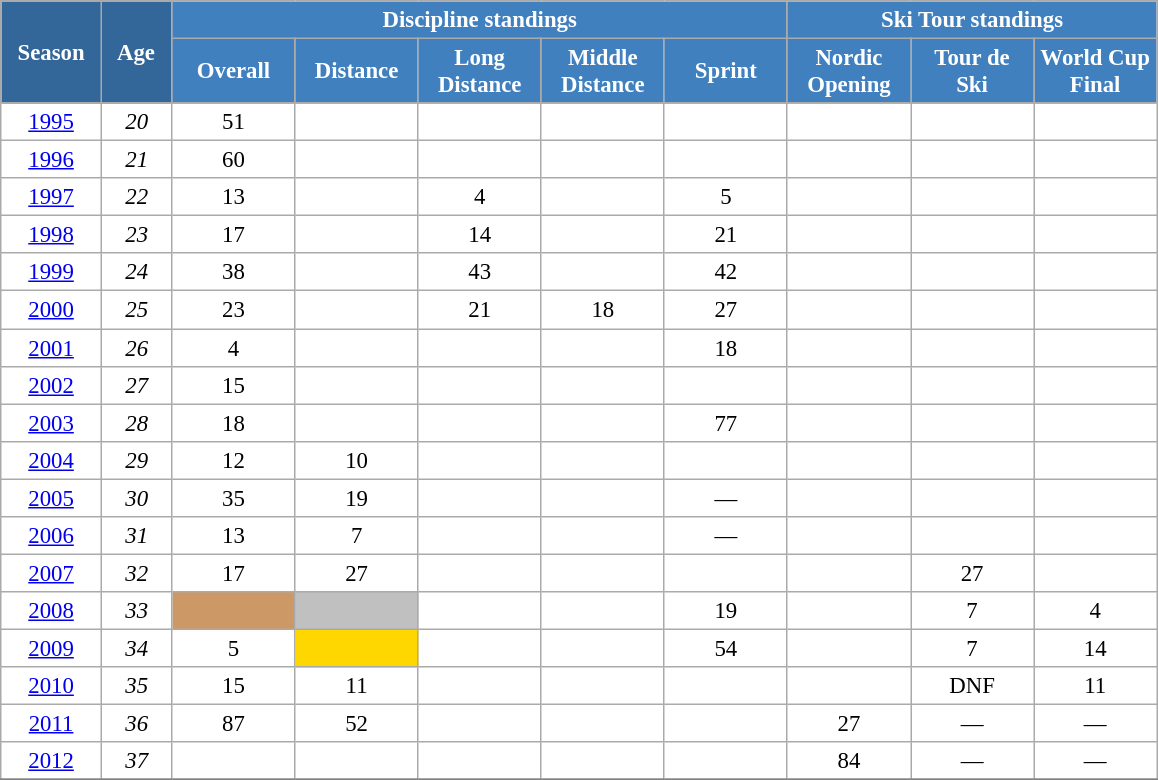<table class="wikitable" style="font-size:95%; text-align:center; border:grey solid 1px; border-collapse:collapse; background:#ffffff;">
<tr>
<th style="background-color:#369; color:white; width:60px;" rowspan="2"> Season </th>
<th style="background-color:#369; color:white; width:40px;" rowspan="2"> Age </th>
<th style="background-color:#4180be; color:white;" colspan="5">Discipline standings</th>
<th style="background-color:#4180be; color:white;" colspan="3">Ski Tour standings</th>
</tr>
<tr>
<th style="background-color:#4180be; color:white; width:75px;">Overall</th>
<th style="background-color:#4180be; color:white; width:75px;">Distance</th>
<th style="background-color:#4180be; color:white; width:75px;">Long Distance</th>
<th style="background-color:#4180be; color:white; width:75px;">Middle Distance</th>
<th style="background-color:#4180be; color:white; width:75px;">Sprint</th>
<th style="background-color:#4180be; color:white; width:75px;">Nordic<br>Opening</th>
<th style="background-color:#4180be; color:white; width:75px;">Tour de<br>Ski</th>
<th style="background-color:#4180be; color:white; width:75px;">World Cup<br>Final</th>
</tr>
<tr>
<td><a href='#'>1995</a></td>
<td><em>20</em></td>
<td>51</td>
<td></td>
<td></td>
<td></td>
<td></td>
<td></td>
<td></td>
<td></td>
</tr>
<tr>
<td><a href='#'>1996</a></td>
<td><em>21</em></td>
<td>60</td>
<td></td>
<td></td>
<td></td>
<td></td>
<td></td>
<td></td>
<td></td>
</tr>
<tr>
<td><a href='#'>1997</a></td>
<td><em>22</em></td>
<td>13</td>
<td></td>
<td>4</td>
<td></td>
<td>5</td>
<td></td>
<td></td>
<td></td>
</tr>
<tr>
<td><a href='#'>1998</a></td>
<td><em>23</em></td>
<td>17</td>
<td></td>
<td>14</td>
<td></td>
<td>21</td>
<td></td>
<td></td>
<td></td>
</tr>
<tr>
<td><a href='#'>1999</a></td>
<td><em>24</em></td>
<td>38</td>
<td></td>
<td>43</td>
<td></td>
<td>42</td>
<td></td>
<td></td>
<td></td>
</tr>
<tr>
<td><a href='#'>2000</a></td>
<td><em>25</em></td>
<td>23</td>
<td></td>
<td>21</td>
<td>18</td>
<td>27</td>
<td></td>
<td></td>
<td></td>
</tr>
<tr>
<td><a href='#'>2001</a></td>
<td><em>26</em></td>
<td>4</td>
<td></td>
<td></td>
<td></td>
<td>18</td>
<td></td>
<td></td>
<td></td>
</tr>
<tr>
<td><a href='#'>2002</a></td>
<td><em>27</em></td>
<td>15</td>
<td></td>
<td></td>
<td></td>
<td></td>
<td></td>
<td></td>
<td></td>
</tr>
<tr>
<td><a href='#'>2003</a></td>
<td><em>28</em></td>
<td>18</td>
<td></td>
<td></td>
<td></td>
<td>77</td>
<td></td>
<td></td>
<td></td>
</tr>
<tr>
<td><a href='#'>2004</a></td>
<td><em>29</em></td>
<td>12</td>
<td>10</td>
<td></td>
<td></td>
<td></td>
<td></td>
<td></td>
<td></td>
</tr>
<tr>
<td><a href='#'>2005</a></td>
<td><em>30</em></td>
<td>35</td>
<td>19</td>
<td></td>
<td></td>
<td>—</td>
<td></td>
<td></td>
<td></td>
</tr>
<tr>
<td><a href='#'>2006</a></td>
<td><em>31</em></td>
<td>13</td>
<td>7</td>
<td></td>
<td></td>
<td>—</td>
<td></td>
<td></td>
<td></td>
</tr>
<tr>
<td><a href='#'>2007</a></td>
<td><em>32</em></td>
<td>17</td>
<td>27</td>
<td></td>
<td></td>
<td></td>
<td></td>
<td>27</td>
<td></td>
</tr>
<tr>
<td><a href='#'>2008</a></td>
<td><em>33</em></td>
<td style="background:#c96;"></td>
<td style="background:silver;"></td>
<td></td>
<td></td>
<td>19</td>
<td></td>
<td>7</td>
<td>4</td>
</tr>
<tr>
<td><a href='#'>2009</a></td>
<td><em>34</em></td>
<td>5</td>
<td style="background:gold;"></td>
<td></td>
<td></td>
<td>54</td>
<td></td>
<td>7</td>
<td>14</td>
</tr>
<tr>
<td><a href='#'>2010</a></td>
<td><em>35</em></td>
<td>15</td>
<td>11</td>
<td></td>
<td></td>
<td></td>
<td></td>
<td>DNF</td>
<td>11</td>
</tr>
<tr>
<td><a href='#'>2011</a></td>
<td><em>36</em></td>
<td>87</td>
<td>52</td>
<td></td>
<td></td>
<td></td>
<td>27</td>
<td>—</td>
<td>—</td>
</tr>
<tr>
<td><a href='#'>2012</a></td>
<td><em>37</em></td>
<td></td>
<td></td>
<td></td>
<td></td>
<td></td>
<td>84</td>
<td>—</td>
<td>—</td>
</tr>
<tr>
</tr>
</table>
